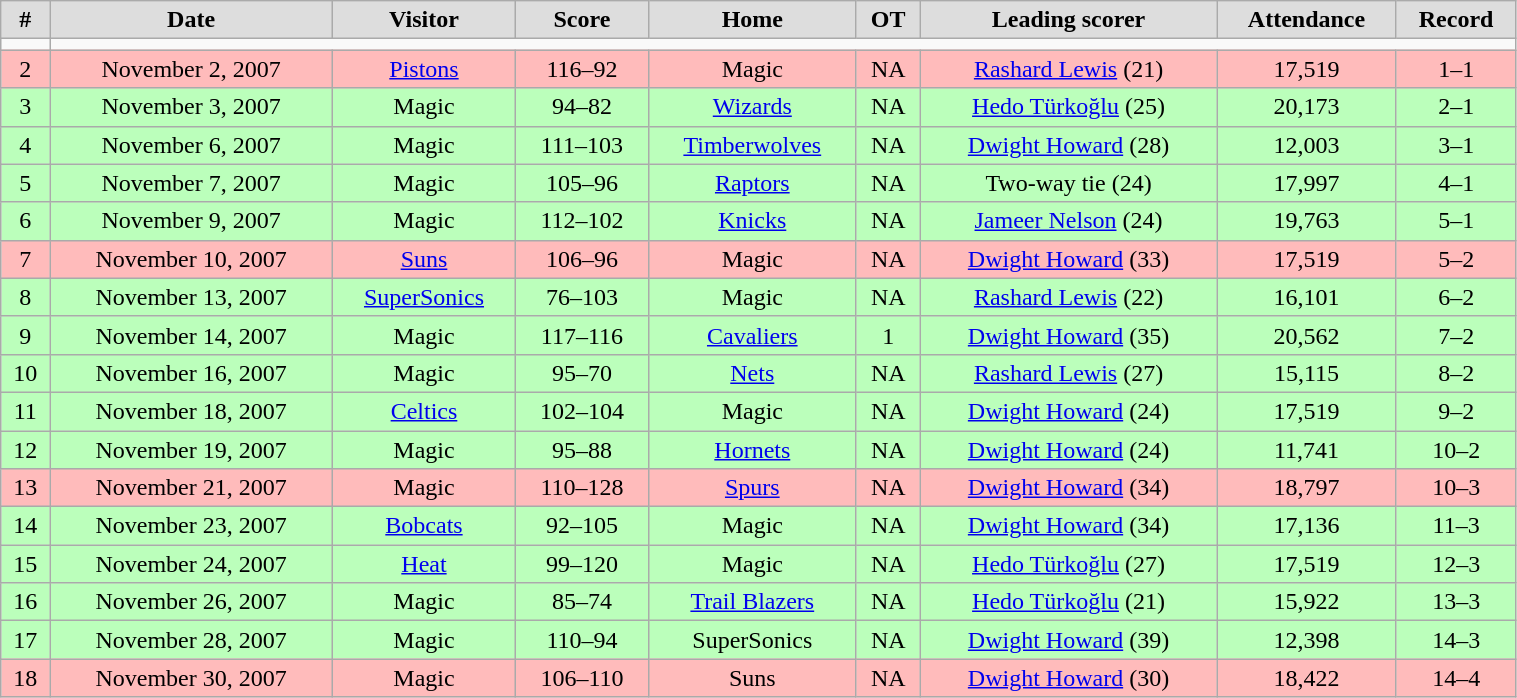<table class="wikitable" width="80%">
<tr align="center"  bgcolor="#dddddd">
<td><strong>#</strong></td>
<td><strong>Date</strong></td>
<td><strong>Visitor</strong></td>
<td><strong>Score</strong></td>
<td><strong>Home</strong></td>
<td><strong>OT</strong></td>
<td><strong>Leading scorer</strong></td>
<td><strong>Attendance</strong></td>
<td><strong>Record</strong></td>
</tr>
<tr align="center">
<td></td>
</tr>
<tr align="center" bgcolor="#ffbbbb">
<td>2</td>
<td>November 2, 2007</td>
<td><a href='#'>Pistons</a></td>
<td>116–92</td>
<td>Magic</td>
<td>NA</td>
<td><a href='#'>Rashard Lewis</a> (21)</td>
<td>17,519</td>
<td>1–1</td>
</tr>
<tr align="center" bgcolor="#bbffbb">
<td>3</td>
<td>November 3, 2007</td>
<td>Magic</td>
<td>94–82</td>
<td><a href='#'>Wizards</a></td>
<td>NA</td>
<td><a href='#'>Hedo Türkoğlu</a> (25)</td>
<td>20,173</td>
<td>2–1</td>
</tr>
<tr align="center" bgcolor="#bbffbb">
<td>4</td>
<td>November 6, 2007</td>
<td>Magic</td>
<td>111–103</td>
<td><a href='#'>Timberwolves</a></td>
<td>NA</td>
<td><a href='#'>Dwight Howard</a> (28)</td>
<td>12,003</td>
<td>3–1</td>
</tr>
<tr align="center" bgcolor="#bbffbb">
<td>5</td>
<td>November 7, 2007</td>
<td>Magic</td>
<td>105–96</td>
<td><a href='#'>Raptors</a></td>
<td>NA</td>
<td>Two-way tie (24)</td>
<td>17,997</td>
<td>4–1</td>
</tr>
<tr align="center" bgcolor="#bbffbb">
<td>6</td>
<td>November 9, 2007</td>
<td>Magic</td>
<td>112–102</td>
<td><a href='#'>Knicks</a></td>
<td>NA</td>
<td><a href='#'>Jameer Nelson</a> (24)</td>
<td>19,763</td>
<td>5–1</td>
</tr>
<tr align="center" bgcolor="#ffbbbb">
<td>7</td>
<td>November 10, 2007</td>
<td><a href='#'>Suns</a></td>
<td>106–96</td>
<td>Magic</td>
<td>NA</td>
<td><a href='#'>Dwight Howard</a> (33)</td>
<td>17,519</td>
<td>5–2</td>
</tr>
<tr align="center" bgcolor="#bbffbb">
<td>8</td>
<td>November 13, 2007</td>
<td><a href='#'>SuperSonics</a></td>
<td>76–103</td>
<td>Magic</td>
<td>NA</td>
<td><a href='#'>Rashard Lewis</a> (22)</td>
<td>16,101</td>
<td>6–2</td>
</tr>
<tr align="center" bgcolor="#bbffbb">
<td>9</td>
<td>November 14, 2007</td>
<td>Magic</td>
<td>117–116</td>
<td><a href='#'>Cavaliers</a></td>
<td>1</td>
<td><a href='#'>Dwight Howard</a> (35)</td>
<td>20,562</td>
<td>7–2</td>
</tr>
<tr align="center" bgcolor="#bbffbb">
<td>10</td>
<td>November 16, 2007</td>
<td>Magic</td>
<td>95–70</td>
<td><a href='#'>Nets</a></td>
<td>NA</td>
<td><a href='#'>Rashard Lewis</a> (27)</td>
<td>15,115</td>
<td>8–2</td>
</tr>
<tr align="center" bgcolor="#bbffbb">
<td>11</td>
<td>November 18, 2007</td>
<td><a href='#'>Celtics</a></td>
<td>102–104</td>
<td>Magic</td>
<td>NA</td>
<td><a href='#'>Dwight Howard</a> (24)</td>
<td>17,519</td>
<td>9–2</td>
</tr>
<tr align="center" bgcolor="#bbffbb">
<td>12</td>
<td>November 19, 2007</td>
<td>Magic</td>
<td>95–88</td>
<td><a href='#'>Hornets</a></td>
<td>NA</td>
<td><a href='#'>Dwight Howard</a> (24)</td>
<td>11,741</td>
<td>10–2</td>
</tr>
<tr align="center" bgcolor="#ffbbbb">
<td>13</td>
<td>November 21, 2007</td>
<td>Magic</td>
<td>110–128</td>
<td><a href='#'>Spurs</a></td>
<td>NA</td>
<td><a href='#'>Dwight Howard</a> (34)</td>
<td>18,797</td>
<td>10–3</td>
</tr>
<tr align="center" bgcolor="#bbffbb">
<td>14</td>
<td>November 23, 2007</td>
<td><a href='#'>Bobcats</a></td>
<td>92–105</td>
<td>Magic</td>
<td>NA</td>
<td><a href='#'>Dwight Howard</a> (34)</td>
<td>17,136</td>
<td>11–3</td>
</tr>
<tr align="center" bgcolor="#bbffbb">
<td>15</td>
<td>November 24, 2007</td>
<td><a href='#'>Heat</a></td>
<td>99–120</td>
<td>Magic</td>
<td>NA</td>
<td><a href='#'>Hedo Türkoğlu</a> (27)</td>
<td>17,519</td>
<td>12–3</td>
</tr>
<tr align="center" bgcolor="#bbffbb">
<td>16</td>
<td>November 26, 2007</td>
<td>Magic</td>
<td>85–74</td>
<td><a href='#'>Trail Blazers</a></td>
<td>NA</td>
<td><a href='#'>Hedo Türkoğlu</a> (21)</td>
<td>15,922</td>
<td>13–3</td>
</tr>
<tr align="center" bgcolor="#bbffbb">
<td>17</td>
<td>November 28, 2007</td>
<td>Magic</td>
<td>110–94</td>
<td>SuperSonics</td>
<td>NA</td>
<td><a href='#'>Dwight Howard</a> (39)</td>
<td>12,398</td>
<td>14–3</td>
</tr>
<tr align="center" bgcolor="#ffbbbb">
<td>18</td>
<td>November 30, 2007</td>
<td>Magic</td>
<td>106–110</td>
<td>Suns</td>
<td>NA</td>
<td><a href='#'>Dwight Howard</a> (30)</td>
<td>18,422</td>
<td>14–4</td>
</tr>
</table>
